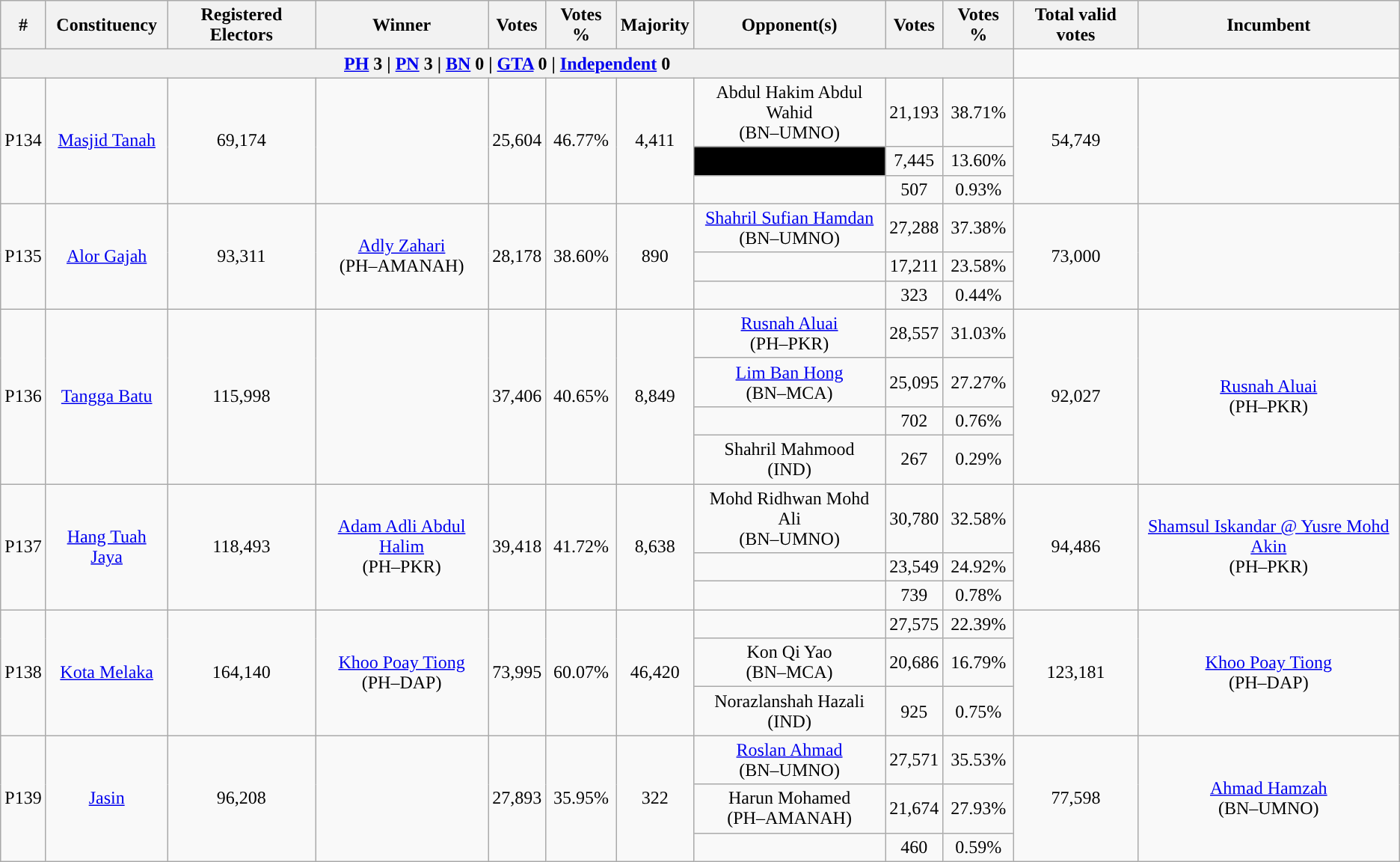<table class="wikitable sortable" style">
<tr>
<th>#</th>
<th>Constituency</th>
<th>Registered Electors</th>
<th>Winner</th>
<th>Votes</th>
<th>Votes %</th>
<th>Majority</th>
<th>Opponent(s)</th>
<th>Votes</th>
<th>Votes %</th>
<th>Total valid votes</th>
<th>Incumbent</th>
</tr>
<tr>
<th colspan="10"><a href='#'>PH</a> <strong>3</strong> | <a href='#'>PN</a> <strong>3</strong> | <a href='#'>BN</a> <strong>0</strong>   | <a href='#'>GTA</a> <strong>0</strong>  | <a href='#'>Independent</a> <strong>0</strong></th>
</tr>
<tr align="center">
<td rowspan=3>P134</td>
<td rowspan=3><a href='#'>Masjid Tanah</a></td>
<td rowspan=3>69,174</td>
<td rowspan=3><br></td>
<td rowspan=3>25,604</td>
<td rowspan=3>46.77%</td>
<td rowspan=3>4,411</td>
<td>Abdul Hakim Abdul Wahid<br>(BN–UMNO)</td>
<td>21,193</td>
<td>38.71%</td>
<td rowspan=3>54,749</td>
<td rowspan=3><br></td>
</tr>
<tr align="center">
<td bgcolor=black></td>
<td>7,445</td>
<td>13.60%</td>
</tr>
<tr align="center">
<td></td>
<td>507</td>
<td>0.93%</td>
</tr>
<tr align="center">
<td rowspan=3>P135</td>
<td rowspan=3><a href='#'>Alor Gajah</a></td>
<td rowspan=3>93,311</td>
<td rowspan=3><a href='#'>Adly Zahari</a><br>(PH–AMANAH)</td>
<td rowspan=3>28,178</td>
<td rowspan=3>38.60%</td>
<td rowspan=3>890</td>
<td><a href='#'>Shahril Sufian Hamdan</a><br>(BN–UMNO)</td>
<td>27,288</td>
<td>37.38%</td>
<td rowspan=3>73,000</td>
<td rowspan=3><br></td>
</tr>
<tr align="center">
<td><br></td>
<td>17,211</td>
<td>23.58%</td>
</tr>
<tr align="center">
<td></td>
<td>323</td>
<td>0.44%</td>
</tr>
<tr align="center">
<td rowspan=4>P136</td>
<td rowspan=4><a href='#'>Tangga Batu</a></td>
<td rowspan=4>115,998</td>
<td rowspan=4></td>
<td rowspan=4>37,406</td>
<td rowspan=4>40.65%</td>
<td rowspan=4>8,849</td>
<td><a href='#'>Rusnah Aluai</a><br>(PH–PKR)</td>
<td>28,557</td>
<td>31.03%</td>
<td rowspan=4>92,027</td>
<td rowspan=4><a href='#'>Rusnah Aluai</a><br>(PH–PKR)</td>
</tr>
<tr align="center">
<td><a href='#'>Lim Ban Hong</a><br>(BN–MCA)</td>
<td>25,095</td>
<td>27.27%</td>
</tr>
<tr align="center">
<td></td>
<td>702</td>
<td>0.76%</td>
</tr>
<tr align="center">
<td>Shahril Mahmood<br>(IND)</td>
<td>267</td>
<td>0.29%</td>
</tr>
<tr align="center">
<td rowspan=3>P137</td>
<td rowspan=3><a href='#'>Hang Tuah Jaya</a></td>
<td rowspan=3>118,493</td>
<td rowspan=3><a href='#'>Adam Adli Abdul Halim</a><br>(PH–PKR)</td>
<td rowspan=3>39,418</td>
<td rowspan=3>41.72%</td>
<td rowspan=3>8,638</td>
<td>Mohd Ridhwan Mohd Ali <br>(BN–UMNO)</td>
<td>30,780</td>
<td>32.58%</td>
<td rowspan=3>94,486</td>
<td rowspan=3><a href='#'>Shamsul Iskandar @ Yusre Mohd Akin</a><br>(PH–PKR)</td>
</tr>
<tr align="center">
<td></td>
<td>23,549</td>
<td>24.92%</td>
</tr>
<tr align="center">
<td></td>
<td>739</td>
<td>0.78%</td>
</tr>
<tr align="center">
<td rowspan=3>P138</td>
<td rowspan=3><a href='#'>Kota Melaka</a></td>
<td rowspan=3>164,140</td>
<td rowspan=3><a href='#'>Khoo Poay Tiong</a><br>(PH–DAP)</td>
<td rowspan=3>73,995</td>
<td rowspan=3>60.07%</td>
<td rowspan=3>46,420</td>
<td></td>
<td>27,575</td>
<td>22.39%</td>
<td rowspan=3>123,181</td>
<td rowspan=3><a href='#'>Khoo Poay Tiong</a><br>(PH–DAP)</td>
</tr>
<tr align="center">
<td>Kon Qi Yao<br>(BN–MCA)</td>
<td>20,686</td>
<td>16.79%</td>
</tr>
<tr align="center">
<td>Norazlanshah Hazali<br>(IND)</td>
<td>925</td>
<td>0.75%</td>
</tr>
<tr align="center">
<td rowspan=3>P139</td>
<td rowspan=3><a href='#'>Jasin</a></td>
<td rowspan=3>96,208</td>
<td rowspan=3></td>
<td rowspan=3>27,893</td>
<td rowspan=3>35.95%</td>
<td rowspan=3>322</td>
<td><a href='#'>Roslan Ahmad</a><br>(BN–UMNO)</td>
<td>27,571</td>
<td>35.53%</td>
<td rowspan=3>77,598</td>
<td rowspan=3><a href='#'>Ahmad Hamzah</a><br>(BN–UMNO)</td>
</tr>
<tr align="center">
<td>Harun Mohamed<br>(PH–AMANAH)</td>
<td>21,674</td>
<td>27.93%</td>
</tr>
<tr align="center">
<td></td>
<td>460</td>
<td>0.59%</td>
</tr>
</table>
